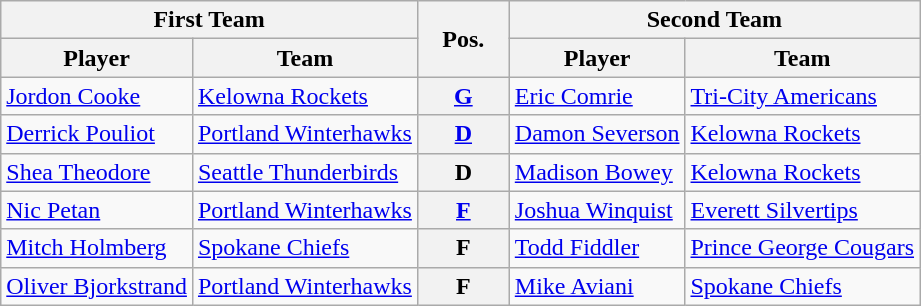<table class="wikitable">
<tr>
<th colspan="2">First Team</th>
<th style="width:10%;" rowspan="2">Pos.</th>
<th colspan="2">Second Team</th>
</tr>
<tr>
<th>Player</th>
<th>Team</th>
<th>Player</th>
<th>Team</th>
</tr>
<tr>
<td><a href='#'>Jordon Cooke</a></td>
<td><a href='#'>Kelowna Rockets</a></td>
<th style="text-align:center;"><a href='#'>G</a></th>
<td><a href='#'>Eric Comrie</a></td>
<td><a href='#'>Tri-City Americans</a></td>
</tr>
<tr>
<td><a href='#'>Derrick Pouliot</a></td>
<td><a href='#'>Portland Winterhawks</a></td>
<th style="text-align:center;"><a href='#'>D</a></th>
<td><a href='#'>Damon Severson</a></td>
<td><a href='#'>Kelowna Rockets</a></td>
</tr>
<tr>
<td><a href='#'>Shea Theodore</a></td>
<td><a href='#'>Seattle Thunderbirds</a></td>
<th style="text-align:center;">D</th>
<td><a href='#'>Madison Bowey</a></td>
<td><a href='#'>Kelowna Rockets</a></td>
</tr>
<tr>
<td><a href='#'>Nic Petan</a></td>
<td><a href='#'>Portland Winterhawks</a></td>
<th style="text-align:center;"><a href='#'>F</a></th>
<td><a href='#'>Joshua Winquist</a></td>
<td><a href='#'>Everett Silvertips</a></td>
</tr>
<tr>
<td><a href='#'>Mitch Holmberg</a></td>
<td><a href='#'>Spokane Chiefs</a></td>
<th style="text-align:center;">F</th>
<td><a href='#'>Todd Fiddler</a></td>
<td><a href='#'>Prince George Cougars</a></td>
</tr>
<tr>
<td><a href='#'>Oliver Bjorkstrand</a></td>
<td><a href='#'>Portland Winterhawks</a></td>
<th style="text-align:center;">F</th>
<td><a href='#'>Mike Aviani</a></td>
<td><a href='#'>Spokane Chiefs</a></td>
</tr>
</table>
